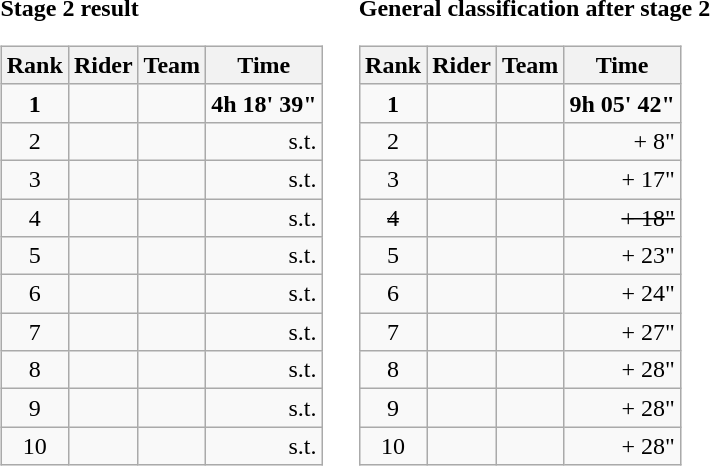<table>
<tr>
<td><strong>Stage 2 result</strong><br><table class="wikitable">
<tr>
<th scope="col">Rank</th>
<th scope="col">Rider</th>
<th scope="col">Team</th>
<th scope="col">Time</th>
</tr>
<tr>
<td style="text-align:center;"><strong>1</strong></td>
<td><strong></strong></td>
<td><strong></strong></td>
<td style="text-align:right;"><strong>4h 18' 39"</strong></td>
</tr>
<tr>
<td style="text-align:center;">2</td>
<td> </td>
<td></td>
<td style="text-align:right;">s.t.</td>
</tr>
<tr>
<td style="text-align:center;">3</td>
<td></td>
<td></td>
<td style="text-align:right;">s.t.</td>
</tr>
<tr>
<td style="text-align:center;">4</td>
<td></td>
<td></td>
<td style="text-align:right;">s.t.</td>
</tr>
<tr>
<td style="text-align:center;">5</td>
<td></td>
<td></td>
<td style="text-align:right;">s.t.</td>
</tr>
<tr>
<td style="text-align:center;">6</td>
<td></td>
<td></td>
<td style="text-align:right;">s.t.</td>
</tr>
<tr>
<td style="text-align:center;">7</td>
<td></td>
<td></td>
<td style="text-align:right;">s.t.</td>
</tr>
<tr>
<td style="text-align:center;">8</td>
<td></td>
<td></td>
<td style="text-align:right;">s.t.</td>
</tr>
<tr>
<td style="text-align:center;">9</td>
<td></td>
<td></td>
<td style="text-align:right;">s.t.</td>
</tr>
<tr>
<td style="text-align:center;">10</td>
<td></td>
<td></td>
<td style="text-align:right;">s.t.</td>
</tr>
</table>
</td>
<td></td>
<td><strong>General classification after stage 2</strong><br><table class="wikitable">
<tr>
<th>Rank</th>
<th>Rider</th>
<th>Team</th>
<th>Time</th>
</tr>
<tr>
<td style="text-align:center;"><strong>1</strong></td>
<td><strong></strong>  </td>
<td><strong></strong></td>
<td style="text-align:right;"><strong>9h 05' 42"</strong></td>
</tr>
<tr>
<td style="text-align:center;">2</td>
<td> </td>
<td></td>
<td style="text-align:right;">+ 8"</td>
</tr>
<tr>
<td style="text-align:center;">3</td>
<td></td>
<td></td>
<td style="text-align:right;">+ 17"</td>
</tr>
<tr>
<td style="text-align:center;"><del>4</del></td>
<td><del></del> </td>
<td><del></del></td>
<td style="text-align:right;"><del>+ 18"</del></td>
</tr>
<tr>
<td style="text-align:center;">5</td>
<td></td>
<td></td>
<td style="text-align:right;">+ 23"</td>
</tr>
<tr>
<td style="text-align:center;">6</td>
<td></td>
<td></td>
<td style="text-align:right;">+ 24"</td>
</tr>
<tr>
<td style="text-align:center;">7</td>
<td></td>
<td></td>
<td style="text-align:right;">+ 27"</td>
</tr>
<tr>
<td style="text-align:center;">8</td>
<td></td>
<td></td>
<td style="text-align:right;">+ 28"</td>
</tr>
<tr>
<td style="text-align:center;">9</td>
<td></td>
<td></td>
<td style="text-align:right;">+ 28"</td>
</tr>
<tr>
<td style="text-align:center;">10</td>
<td> </td>
<td></td>
<td style="text-align:right;">+ 28"</td>
</tr>
</table>
</td>
</tr>
</table>
